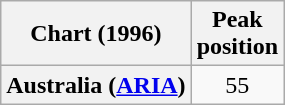<table class="wikitable plainrowheaders">
<tr>
<th>Chart (1996)</th>
<th>Peak<br>position</th>
</tr>
<tr>
<th scope="row">Australia (<a href='#'>ARIA</a>)</th>
<td style="text-align:center;">55</td>
</tr>
</table>
